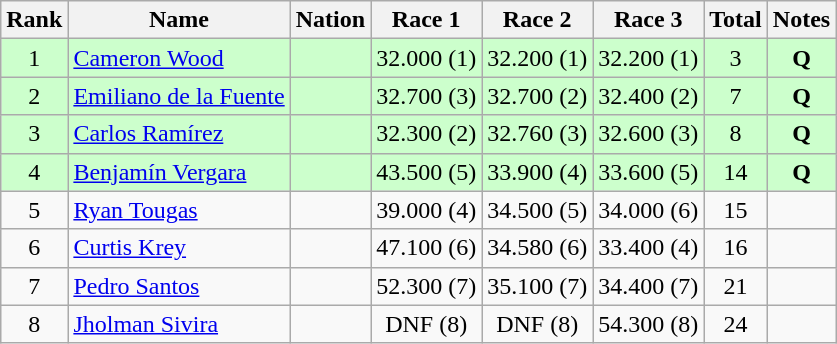<table class="wikitable sortable" style="text-align:center">
<tr>
<th>Rank</th>
<th>Name</th>
<th>Nation</th>
<th>Race 1</th>
<th>Race 2</th>
<th>Race 3</th>
<th>Total</th>
<th>Notes</th>
</tr>
<tr bgcolor=ccffcc>
<td>1</td>
<td align=left><a href='#'>Cameron Wood</a></td>
<td align=left></td>
<td>32.000 (1)</td>
<td>32.200 (1)</td>
<td>32.200 (1)</td>
<td>3</td>
<td><strong>Q</strong></td>
</tr>
<tr bgcolor=ccffcc>
<td>2</td>
<td align=left><a href='#'>Emiliano de la Fuente</a></td>
<td align=left></td>
<td>32.700 (3)</td>
<td>32.700 (2)</td>
<td>32.400 (2)</td>
<td>7</td>
<td><strong>Q</strong></td>
</tr>
<tr bgcolor=ccffcc>
<td>3</td>
<td align=left><a href='#'>Carlos Ramírez</a></td>
<td align=left></td>
<td>32.300 (2)</td>
<td>32.760 (3)</td>
<td>32.600 (3)</td>
<td>8</td>
<td><strong>Q</strong></td>
</tr>
<tr bgcolor=ccffcc>
<td>4</td>
<td align=left><a href='#'>Benjamín Vergara</a></td>
<td align=left></td>
<td>43.500 (5)</td>
<td>33.900 (4)</td>
<td>33.600 (5)</td>
<td>14</td>
<td><strong>Q</strong></td>
</tr>
<tr>
<td>5</td>
<td align=left><a href='#'>Ryan Tougas</a></td>
<td align=left></td>
<td>39.000 (4)</td>
<td>34.500 (5)</td>
<td>34.000 (6)</td>
<td>15</td>
<td></td>
</tr>
<tr>
<td>6</td>
<td align=left><a href='#'>Curtis Krey</a></td>
<td align=left></td>
<td>47.100 (6)</td>
<td>34.580 (6)</td>
<td>33.400 (4)</td>
<td>16</td>
<td></td>
</tr>
<tr>
<td>7</td>
<td align=left><a href='#'>Pedro Santos</a></td>
<td align=left></td>
<td>52.300 (7)</td>
<td>35.100 (7)</td>
<td>34.400 (7)</td>
<td>21</td>
<td></td>
</tr>
<tr>
<td>8</td>
<td align=left><a href='#'>Jholman Sivira</a></td>
<td align=left></td>
<td>DNF (8)</td>
<td>DNF (8)</td>
<td>54.300 (8)</td>
<td>24</td>
<td></td>
</tr>
</table>
